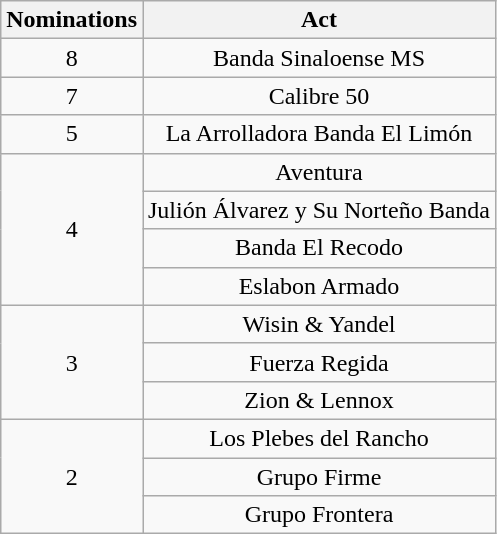<table class="wikitable" rowspan="2" style="text-align:center;">
<tr>
<th scope="col">Nominations</th>
<th scope="col">Act</th>
</tr>
<tr>
<td>8</td>
<td>Banda Sinaloense MS</td>
</tr>
<tr>
<td>7</td>
<td>Calibre 50</td>
</tr>
<tr>
<td>5</td>
<td>La Arrolladora Banda El Limón</td>
</tr>
<tr>
<td rowspan="4">4</td>
<td>Aventura</td>
</tr>
<tr>
<td>Julión Álvarez y Su Norteño Banda</td>
</tr>
<tr>
<td>Banda El Recodo</td>
</tr>
<tr>
<td>Eslabon Armado</td>
</tr>
<tr>
<td rowspan="3">3</td>
<td>Wisin & Yandel</td>
</tr>
<tr>
<td>Fuerza Regida</td>
</tr>
<tr>
<td>Zion & Lennox</td>
</tr>
<tr>
<td rowspan="3">2</td>
<td>Los Plebes del Rancho</td>
</tr>
<tr>
<td>Grupo Firme</td>
</tr>
<tr>
<td>Grupo Frontera</td>
</tr>
</table>
